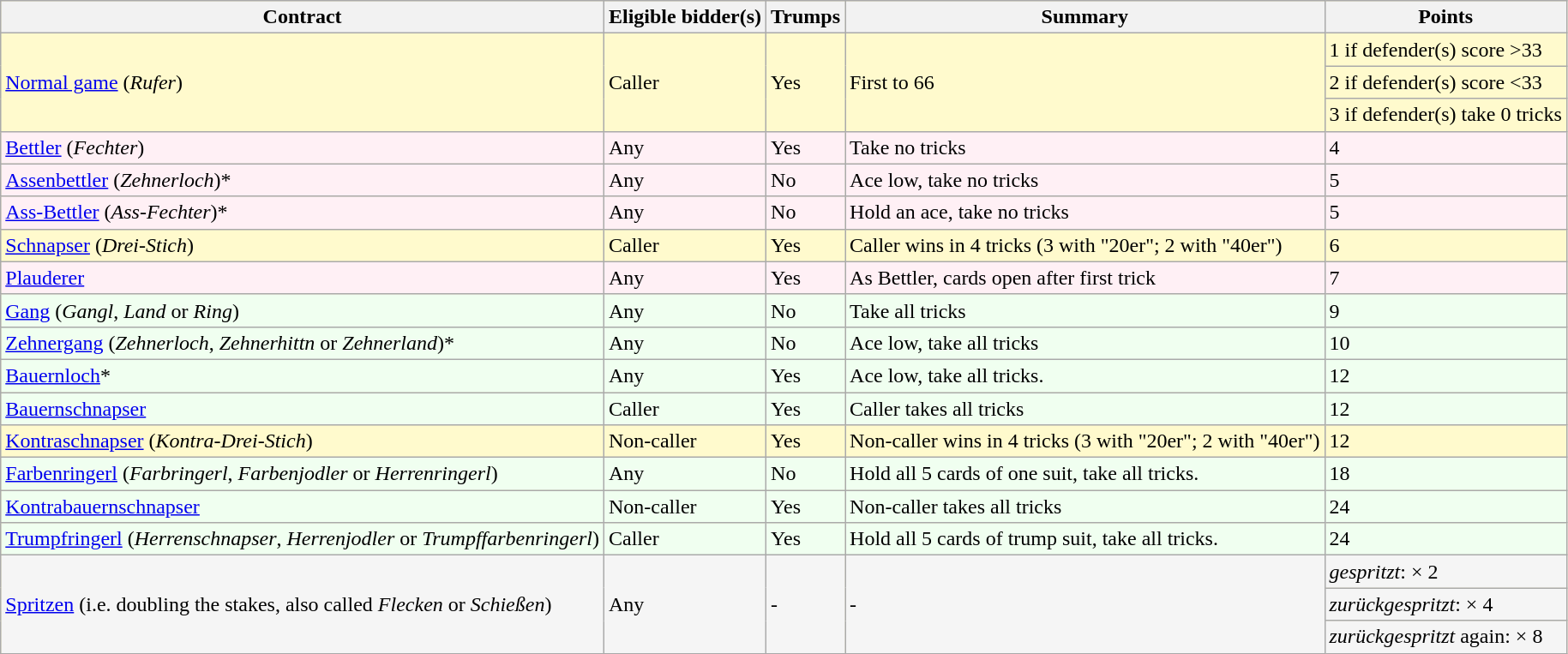<table class="wikitable sortable" style="background: #FFFACD">
<tr>
<th>Contract</th>
<th>Eligible bidder(s)</th>
<th>Trumps</th>
<th>Summary</th>
<th>Points</th>
</tr>
<tr>
<td rowspan="3"><a href='#'>Normal game</a> (<em>Rufer</em>)</td>
<td rowspan="3">Caller</td>
<td rowspan="3">Yes</td>
<td rowspan="3">First to 66</td>
<td>1 if defender(s) score >33</td>
</tr>
<tr>
<td>2 if defender(s) score <33</td>
</tr>
<tr>
<td>3 if defender(s) take 0 tricks</td>
</tr>
<tr style="background: #FFF0F5">
<td><a href='#'>Bettler</a> (<em>Fechter</em>)</td>
<td>Any</td>
<td>Yes</td>
<td>Take no tricks</td>
<td>4</td>
</tr>
<tr style="background: #FFF0F5">
<td><a href='#'>Assenbettler</a> (<em>Zehnerloch</em>)*</td>
<td>Any</td>
<td>No</td>
<td>Ace low, take no tricks</td>
<td>5</td>
</tr>
<tr style="background: #FFF0F5">
<td><a href='#'>Ass-Bettler</a> (<em>Ass-Fechter</em>)*</td>
<td>Any</td>
<td>No</td>
<td>Hold an ace, take no tricks</td>
<td>5</td>
</tr>
<tr>
<td><a href='#'>Schnapser</a> (<em>Drei-Stich</em>)</td>
<td>Caller</td>
<td>Yes</td>
<td>Caller wins in 4 tricks (3 with "20er"; 2 with "40er")</td>
<td>6</td>
</tr>
<tr style="background: #FFF0F5">
<td><a href='#'>Plauderer</a></td>
<td>Any</td>
<td>Yes</td>
<td>As Bettler, cards open after first trick</td>
<td>7</td>
</tr>
<tr style="background: #F0FFF0">
<td><a href='#'>Gang</a> (<em>Gangl</em>, <em>Land</em> or <em>Ring</em>)</td>
<td>Any</td>
<td>No</td>
<td>Take all tricks</td>
<td>9</td>
</tr>
<tr style="background: #F0FFF0">
<td><a href='#'>Zehnergang</a> (<em>Zehnerloch</em>, <em>Zehnerhittn</em> or <em>Zehnerland</em>)*</td>
<td>Any</td>
<td>No</td>
<td>Ace low, take all tricks</td>
<td>10</td>
</tr>
<tr style="background: #F0FFF0">
<td><a href='#'>Bauernloch</a>*</td>
<td>Any</td>
<td>Yes</td>
<td>Ace low, take all tricks.</td>
<td>12</td>
</tr>
<tr style="background: #F0FFF0">
<td><a href='#'>Bauernschnapser</a></td>
<td>Caller</td>
<td>Yes</td>
<td>Caller takes all tricks</td>
<td>12</td>
</tr>
<tr>
<td><a href='#'>Kontraschnapser</a> (<em>Kontra-Drei-Stich</em>)</td>
<td>Non-caller</td>
<td>Yes</td>
<td>Non-caller wins in 4 tricks (3 with "20er"; 2 with "40er")</td>
<td>12</td>
</tr>
<tr style="background: #F0FFF0">
<td><a href='#'>Farbenringerl</a> (<em>Farbringerl</em>, <em>Farbenjodler</em> or <em>Herrenringerl</em>)</td>
<td>Any</td>
<td>No</td>
<td>Hold all 5 cards of one suit, take all tricks.</td>
<td>18</td>
</tr>
<tr style="background: #F0FFF0">
<td><a href='#'>Kontrabauernschnapser</a></td>
<td>Non-caller</td>
<td>Yes</td>
<td>Non-caller takes all tricks</td>
<td>24</td>
</tr>
<tr style="background: #F0FFF0">
<td><a href='#'>Trumpfringerl</a> (<em>Herrenschnapser</em>, <em>Herrenjodler</em> or <em>Trumpffarbenringerl</em>)</td>
<td>Caller</td>
<td>Yes</td>
<td>Hold all 5 cards of trump suit, take all tricks.</td>
<td>24</td>
</tr>
<tr style="background: #F5F5F5">
<td rowspan="3"><a href='#'>Spritzen</a> (i.e. doubling the stakes, also called <em>Flecken</em> or <em>Schießen</em>)</td>
<td rowspan="3">Any</td>
<td rowspan="3">-</td>
<td rowspan="3">-</td>
<td><em>gespritzt</em>: × 2</td>
</tr>
<tr style="background: #F5F5F5">
<td><em>zurückgespritzt</em>: × 4</td>
</tr>
<tr style="background: #F5F5F5">
<td><em>zurückgespritzt</em> again: × 8</td>
</tr>
</table>
